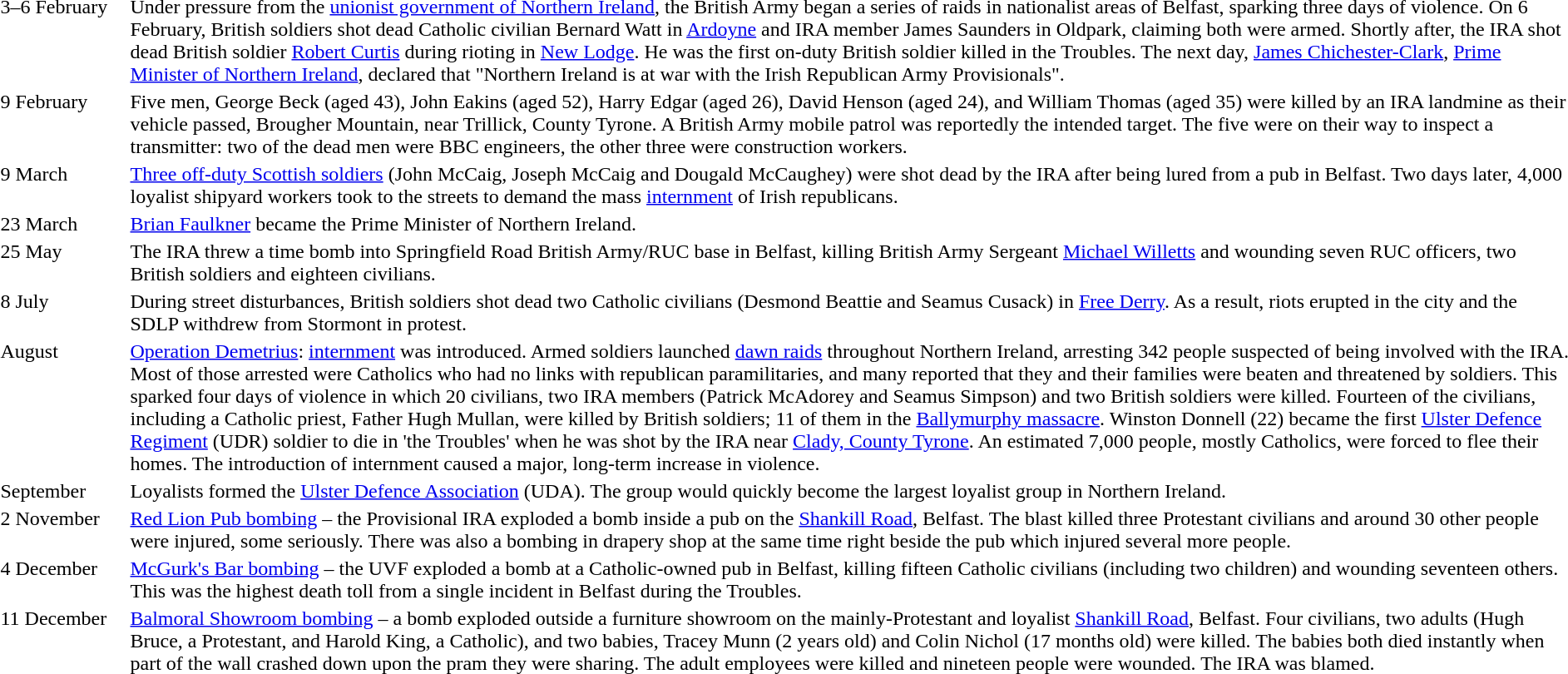<table "floatright">
<tr>
<td style="width:100px; vertical-align:top;">3–6 February</td>
<td>Under pressure from the <a href='#'>unionist government of Northern Ireland</a>, the British Army began a series of raids in nationalist areas of Belfast, sparking three days of violence. On 6 February, British soldiers shot dead Catholic civilian Bernard Watt in <a href='#'>Ardoyne</a> and IRA member James Saunders in Oldpark, claiming both were armed. Shortly after, the IRA shot dead British soldier <a href='#'>Robert Curtis</a> during rioting in <a href='#'>New Lodge</a>. He was the first on-duty British soldier killed in the Troubles. The next day, <a href='#'>James Chichester-Clark</a>, <a href='#'>Prime Minister of Northern Ireland</a>, declared that "Northern Ireland is at war with the Irish Republican Army Provisionals".</td>
</tr>
<tr>
<td valign="top">9 February</td>
<td>Five men, George Beck (aged 43), John Eakins (aged 52), Harry Edgar (aged 26), David Henson (aged 24), and William Thomas (aged 35) were killed by an IRA landmine as their vehicle passed, Brougher Mountain, near Trillick, County Tyrone. A British Army mobile patrol was reportedly the intended target. The five were on their way to inspect a transmitter: two of the dead men were BBC engineers, the other three were construction workers.</td>
</tr>
<tr>
<td valign="top">9 March</td>
<td><a href='#'>Three off-duty Scottish soldiers</a> (John McCaig, Joseph McCaig and Dougald McCaughey) were shot dead by the IRA after being lured from a pub in Belfast. Two days later, 4,000 loyalist shipyard workers took to the streets to demand the mass <a href='#'>internment</a> of Irish republicans.</td>
</tr>
<tr>
<td valign="top">23 March</td>
<td><a href='#'>Brian Faulkner</a> became the Prime Minister of Northern Ireland.</td>
</tr>
<tr>
<td valign="top">25 May</td>
<td>The IRA threw a time bomb into Springfield Road British Army/RUC base in Belfast, killing British Army Sergeant <a href='#'>Michael Willetts</a> and wounding seven RUC officers, two British soldiers and eighteen civilians.</td>
</tr>
<tr>
<td valign="top">8 July</td>
<td>During street disturbances, British soldiers shot dead two Catholic civilians (Desmond Beattie and Seamus Cusack) in <a href='#'>Free Derry</a>. As a result, riots erupted in the city and the SDLP withdrew from Stormont in protest.</td>
</tr>
<tr>
<td valign="top">August</td>
<td><a href='#'>Operation Demetrius</a>: <a href='#'>internment</a> was introduced. Armed soldiers launched <a href='#'>dawn raids</a> throughout Northern Ireland, arresting 342 people suspected of being involved with the IRA. Most of those arrested were Catholics who had no links with republican paramilitaries, and many reported that they and their families were beaten and threatened by soldiers. This sparked four days of violence in which 20 civilians, two IRA members (Patrick McAdorey and Seamus Simpson) and two British soldiers were killed. Fourteen of the civilians, including a Catholic priest, Father Hugh Mullan, were killed by British soldiers; 11 of them in the <a href='#'>Ballymurphy massacre</a>. Winston Donnell (22) became the first <a href='#'>Ulster Defence Regiment</a> (UDR) soldier to die in 'the Troubles' when he was shot by the IRA near <a href='#'>Clady, County Tyrone</a>. An estimated 7,000 people, mostly Catholics, were forced to flee their homes. The introduction of internment caused a major, long-term increase in violence.</td>
</tr>
<tr>
<td valign="top">September</td>
<td>Loyalists formed the <a href='#'>Ulster Defence Association</a> (UDA). The group would quickly become the largest loyalist group in Northern Ireland.</td>
</tr>
<tr>
<td valign="top">2 November</td>
<td><a href='#'>Red Lion Pub bombing</a> – the Provisional IRA exploded a bomb inside a pub on the <a href='#'>Shankill Road</a>, Belfast. The blast killed three Protestant civilians and around 30 other people were injured, some seriously. There was also a bombing in drapery shop at the same time right beside the pub which injured several more people.</td>
</tr>
<tr>
<td valign="top">4 December</td>
<td><a href='#'>McGurk's Bar bombing</a> – the UVF exploded a bomb at a Catholic-owned pub in Belfast, killing fifteen Catholic civilians (including two children) and wounding seventeen others. This was the highest death toll from a single incident in Belfast during the Troubles.</td>
</tr>
<tr>
<td valign="top">11 December</td>
<td><a href='#'>Balmoral Showroom bombing</a> – a bomb exploded outside a furniture showroom on the mainly-Protestant and loyalist <a href='#'>Shankill Road</a>, Belfast. Four civilians, two adults (Hugh Bruce, a Protestant, and Harold King, a Catholic), and two babies, Tracey Munn (2 years old) and Colin Nichol (17 months old) were killed. The babies both died instantly when part of the wall crashed down upon the pram they were sharing. The adult employees were killed and nineteen people were wounded. The IRA was blamed.</td>
</tr>
</table>
